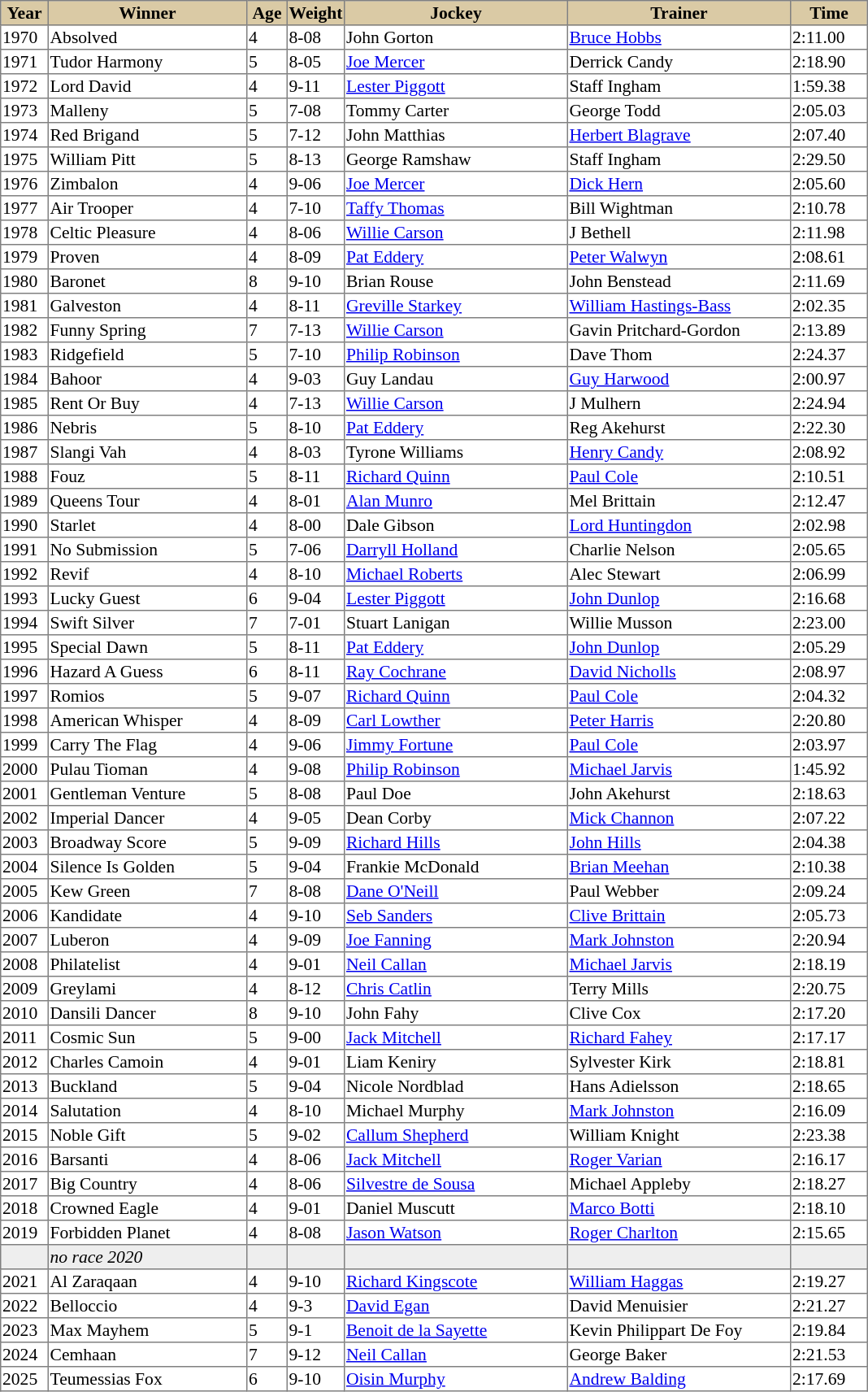<table class = "sortable" | border="1" style="border-collapse: collapse; font-size:90%">
<tr bgcolor="#DACAA5" align="center">
<th style="width:36px"><strong>Year</strong></th>
<th style="width:160px"><strong>Winner</strong></th>
<th style="width:30px"><strong>Age</strong></th>
<th style="width:40px"><strong>Weight</strong></th>
<th style="width:180px"><strong>Jockey</strong></th>
<th style="width:180px"><strong>Trainer</strong></th>
<th style="width:60px"><strong>Time</strong></th>
</tr>
<tr>
<td>1970</td>
<td>Absolved</td>
<td>4</td>
<td>8-08</td>
<td>John Gorton</td>
<td><a href='#'>Bruce Hobbs</a></td>
<td>2:11.00</td>
</tr>
<tr>
<td>1971</td>
<td>Tudor Harmony</td>
<td>5</td>
<td>8-05</td>
<td><a href='#'>Joe Mercer</a></td>
<td>Derrick Candy</td>
<td>2:18.90</td>
</tr>
<tr>
<td>1972</td>
<td>Lord David</td>
<td>4</td>
<td>9-11</td>
<td><a href='#'>Lester Piggott</a></td>
<td>Staff Ingham</td>
<td>1:59.38</td>
</tr>
<tr>
<td>1973</td>
<td>Malleny</td>
<td>5</td>
<td>7-08</td>
<td>Tommy Carter</td>
<td>George Todd</td>
<td>2:05.03</td>
</tr>
<tr>
<td>1974</td>
<td>Red Brigand</td>
<td>5</td>
<td>7-12</td>
<td>John Matthias</td>
<td><a href='#'>Herbert Blagrave</a></td>
<td>2:07.40</td>
</tr>
<tr>
<td>1975</td>
<td>William Pitt</td>
<td>5</td>
<td>8-13</td>
<td>George Ramshaw</td>
<td>Staff Ingham</td>
<td>2:29.50</td>
</tr>
<tr>
<td>1976</td>
<td>Zimbalon</td>
<td>4</td>
<td>9-06</td>
<td><a href='#'>Joe Mercer</a></td>
<td><a href='#'>Dick Hern</a></td>
<td>2:05.60</td>
</tr>
<tr>
<td>1977</td>
<td>Air Trooper</td>
<td>4</td>
<td>7-10</td>
<td><a href='#'>Taffy Thomas</a></td>
<td>Bill Wightman</td>
<td>2:10.78</td>
</tr>
<tr>
<td>1978</td>
<td>Celtic Pleasure</td>
<td>4</td>
<td>8-06</td>
<td><a href='#'>Willie Carson</a></td>
<td>J Bethell</td>
<td>2:11.98</td>
</tr>
<tr>
<td>1979</td>
<td>Proven</td>
<td>4</td>
<td>8-09</td>
<td><a href='#'>Pat Eddery</a></td>
<td><a href='#'>Peter Walwyn</a></td>
<td>2:08.61</td>
</tr>
<tr>
<td>1980</td>
<td>Baronet</td>
<td>8</td>
<td>9-10</td>
<td>Brian Rouse</td>
<td>John Benstead</td>
<td>2:11.69</td>
</tr>
<tr>
<td>1981</td>
<td>Galveston</td>
<td>4</td>
<td>8-11</td>
<td><a href='#'>Greville Starkey</a></td>
<td><a href='#'>William Hastings-Bass</a></td>
<td>2:02.35</td>
</tr>
<tr>
<td>1982</td>
<td>Funny Spring</td>
<td>7</td>
<td>7-13</td>
<td><a href='#'>Willie Carson</a></td>
<td>Gavin Pritchard-Gordon</td>
<td>2:13.89</td>
</tr>
<tr>
<td>1983</td>
<td>Ridgefield</td>
<td>5</td>
<td>7-10</td>
<td><a href='#'>Philip Robinson</a></td>
<td>Dave Thom</td>
<td>2:24.37</td>
</tr>
<tr>
<td>1984</td>
<td>Bahoor</td>
<td>4</td>
<td>9-03</td>
<td>Guy Landau</td>
<td><a href='#'>Guy Harwood</a></td>
<td>2:00.97</td>
</tr>
<tr>
<td>1985</td>
<td>Rent Or Buy</td>
<td>4</td>
<td>7-13</td>
<td><a href='#'>Willie Carson</a></td>
<td>J Mulhern</td>
<td>2:24.94</td>
</tr>
<tr>
<td>1986</td>
<td>Nebris</td>
<td>5</td>
<td>8-10</td>
<td><a href='#'>Pat Eddery</a></td>
<td>Reg Akehurst</td>
<td>2:22.30</td>
</tr>
<tr>
<td>1987</td>
<td>Slangi Vah</td>
<td>4</td>
<td>8-03</td>
<td>Tyrone Williams</td>
<td><a href='#'>Henry Candy</a></td>
<td>2:08.92</td>
</tr>
<tr>
<td>1988</td>
<td>Fouz</td>
<td>5</td>
<td>8-11</td>
<td><a href='#'>Richard Quinn</a></td>
<td><a href='#'>Paul Cole</a></td>
<td>2:10.51</td>
</tr>
<tr>
<td>1989</td>
<td>Queens Tour</td>
<td>4</td>
<td>8-01</td>
<td><a href='#'>Alan Munro</a></td>
<td>Mel Brittain</td>
<td>2:12.47</td>
</tr>
<tr>
<td>1990</td>
<td>Starlet</td>
<td>4</td>
<td>8-00</td>
<td>Dale Gibson</td>
<td><a href='#'>Lord Huntingdon</a></td>
<td>2:02.98</td>
</tr>
<tr>
<td>1991</td>
<td>No Submission</td>
<td>5</td>
<td>7-06</td>
<td><a href='#'>Darryll Holland</a></td>
<td>Charlie Nelson</td>
<td>2:05.65</td>
</tr>
<tr>
<td>1992</td>
<td>Revif</td>
<td>4</td>
<td>8-10</td>
<td><a href='#'>Michael Roberts</a></td>
<td>Alec Stewart</td>
<td>2:06.99</td>
</tr>
<tr>
<td>1993</td>
<td>Lucky Guest</td>
<td>6</td>
<td>9-04</td>
<td><a href='#'>Lester Piggott</a></td>
<td><a href='#'>John Dunlop</a></td>
<td>2:16.68</td>
</tr>
<tr>
<td>1994</td>
<td>Swift Silver</td>
<td>7</td>
<td>7-01</td>
<td>Stuart Lanigan</td>
<td>Willie Musson</td>
<td>2:23.00</td>
</tr>
<tr>
<td>1995</td>
<td>Special Dawn</td>
<td>5</td>
<td>8-11</td>
<td><a href='#'>Pat Eddery</a></td>
<td><a href='#'>John Dunlop</a></td>
<td>2:05.29</td>
</tr>
<tr>
<td>1996</td>
<td>Hazard A Guess</td>
<td>6</td>
<td>8-11</td>
<td><a href='#'>Ray Cochrane</a></td>
<td><a href='#'>David Nicholls</a></td>
<td>2:08.97</td>
</tr>
<tr>
<td>1997</td>
<td>Romios</td>
<td>5</td>
<td>9-07</td>
<td><a href='#'>Richard Quinn</a></td>
<td><a href='#'>Paul Cole</a></td>
<td>2:04.32</td>
</tr>
<tr>
<td>1998</td>
<td>American Whisper</td>
<td>4</td>
<td>8-09</td>
<td><a href='#'>Carl Lowther</a></td>
<td><a href='#'>Peter Harris</a></td>
<td>2:20.80</td>
</tr>
<tr>
<td>1999</td>
<td>Carry The Flag</td>
<td>4</td>
<td>9-06</td>
<td><a href='#'>Jimmy Fortune</a></td>
<td><a href='#'>Paul Cole</a></td>
<td>2:03.97</td>
</tr>
<tr>
<td>2000</td>
<td>Pulau Tioman</td>
<td>4</td>
<td>9-08</td>
<td><a href='#'>Philip Robinson</a></td>
<td><a href='#'>Michael Jarvis</a></td>
<td>1:45.92</td>
</tr>
<tr>
<td>2001</td>
<td>Gentleman Venture</td>
<td>5</td>
<td>8-08</td>
<td>Paul Doe</td>
<td>John Akehurst</td>
<td>2:18.63</td>
</tr>
<tr>
<td>2002</td>
<td>Imperial Dancer</td>
<td>4</td>
<td>9-05</td>
<td>Dean Corby</td>
<td><a href='#'>Mick Channon</a></td>
<td>2:07.22</td>
</tr>
<tr>
<td>2003</td>
<td>Broadway Score</td>
<td>5</td>
<td>9-09</td>
<td><a href='#'>Richard Hills</a></td>
<td><a href='#'>John Hills</a></td>
<td>2:04.38</td>
</tr>
<tr>
<td>2004</td>
<td>Silence Is Golden</td>
<td>5</td>
<td>9-04</td>
<td>Frankie McDonald</td>
<td><a href='#'>Brian Meehan</a></td>
<td>2:10.38</td>
</tr>
<tr>
<td>2005</td>
<td>Kew Green</td>
<td>7</td>
<td>8-08</td>
<td><a href='#'>Dane O'Neill</a></td>
<td>Paul Webber</td>
<td>2:09.24</td>
</tr>
<tr>
<td>2006</td>
<td>Kandidate</td>
<td>4</td>
<td>9-10</td>
<td><a href='#'>Seb Sanders</a></td>
<td><a href='#'>Clive Brittain</a></td>
<td>2:05.73</td>
</tr>
<tr>
<td>2007</td>
<td>Luberon</td>
<td>4</td>
<td>9-09</td>
<td><a href='#'>Joe Fanning</a></td>
<td><a href='#'>Mark Johnston</a></td>
<td>2:20.94</td>
</tr>
<tr>
<td>2008</td>
<td>Philatelist</td>
<td>4</td>
<td>9-01</td>
<td><a href='#'>Neil Callan</a></td>
<td><a href='#'>Michael Jarvis</a></td>
<td>2:18.19</td>
</tr>
<tr>
<td>2009</td>
<td>Greylami</td>
<td>4</td>
<td>8-12</td>
<td><a href='#'>Chris Catlin</a></td>
<td>Terry Mills</td>
<td>2:20.75</td>
</tr>
<tr>
<td>2010</td>
<td>Dansili Dancer</td>
<td>8</td>
<td>9-10</td>
<td>John Fahy</td>
<td>Clive Cox</td>
<td>2:17.20</td>
</tr>
<tr>
<td>2011</td>
<td>Cosmic Sun</td>
<td>5</td>
<td>9-00</td>
<td><a href='#'>Jack Mitchell</a></td>
<td><a href='#'>Richard Fahey</a></td>
<td>2:17.17</td>
</tr>
<tr>
<td>2012</td>
<td>Charles Camoin</td>
<td>4</td>
<td>9-01</td>
<td>Liam Keniry</td>
<td>Sylvester Kirk</td>
<td>2:18.81</td>
</tr>
<tr>
<td>2013</td>
<td>Buckland</td>
<td>5</td>
<td>9-04</td>
<td>Nicole Nordblad</td>
<td>Hans Adielsson</td>
<td>2:18.65</td>
</tr>
<tr>
<td>2014</td>
<td>Salutation</td>
<td>4</td>
<td>8-10</td>
<td>Michael Murphy</td>
<td><a href='#'>Mark Johnston</a></td>
<td>2:16.09</td>
</tr>
<tr>
<td>2015</td>
<td>Noble Gift</td>
<td>5</td>
<td>9-02</td>
<td><a href='#'>Callum Shepherd</a></td>
<td>William Knight</td>
<td>2:23.38</td>
</tr>
<tr>
<td>2016</td>
<td>Barsanti</td>
<td>4</td>
<td>8-06</td>
<td><a href='#'>Jack Mitchell</a></td>
<td><a href='#'>Roger Varian</a></td>
<td>2:16.17</td>
</tr>
<tr>
<td>2017</td>
<td>Big Country</td>
<td>4</td>
<td>8-06</td>
<td><a href='#'>Silvestre de Sousa</a></td>
<td>Michael Appleby</td>
<td>2:18.27</td>
</tr>
<tr>
<td>2018</td>
<td>Crowned Eagle</td>
<td>4</td>
<td>9-01</td>
<td>Daniel Muscutt</td>
<td><a href='#'>Marco Botti</a></td>
<td>2:18.10</td>
</tr>
<tr>
<td>2019</td>
<td>Forbidden Planet</td>
<td>4</td>
<td>8-08</td>
<td><a href='#'>Jason Watson</a></td>
<td><a href='#'>Roger Charlton</a></td>
<td>2:15.65</td>
</tr>
<tr bgcolor="#eeeeee">
<td data-sort-value="2020"></td>
<td><em>no race 2020</em> </td>
<td></td>
<td></td>
<td></td>
<td></td>
<td></td>
</tr>
<tr>
<td>2021</td>
<td>Al Zaraqaan</td>
<td>4</td>
<td>9-10</td>
<td><a href='#'>Richard Kingscote</a></td>
<td><a href='#'>William Haggas</a></td>
<td>2:19.27</td>
</tr>
<tr>
<td>2022</td>
<td>Belloccio</td>
<td>4</td>
<td>9-3</td>
<td><a href='#'>David Egan</a></td>
<td>David Menuisier</td>
<td>2:21.27</td>
</tr>
<tr>
<td>2023</td>
<td>Max Mayhem</td>
<td>5</td>
<td>9-1</td>
<td><a href='#'>Benoit de la Sayette</a></td>
<td>Kevin Philippart De Foy</td>
<td>2:19.84</td>
</tr>
<tr>
<td>2024</td>
<td>Cemhaan</td>
<td>7</td>
<td>9-12</td>
<td><a href='#'>Neil Callan</a></td>
<td>George Baker</td>
<td>2:21.53</td>
</tr>
<tr>
<td>2025</td>
<td>Teumessias Fox</td>
<td>6</td>
<td>9-10</td>
<td><a href='#'>Oisin Murphy</a></td>
<td><a href='#'>Andrew Balding</a></td>
<td>2:17.69</td>
</tr>
</table>
